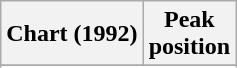<table class="wikitable sortable plainrowheaders" style="text-align:center">
<tr>
<th scope="col">Chart (1992)</th>
<th scope="col">Peak<br>position</th>
</tr>
<tr>
</tr>
<tr>
</tr>
</table>
